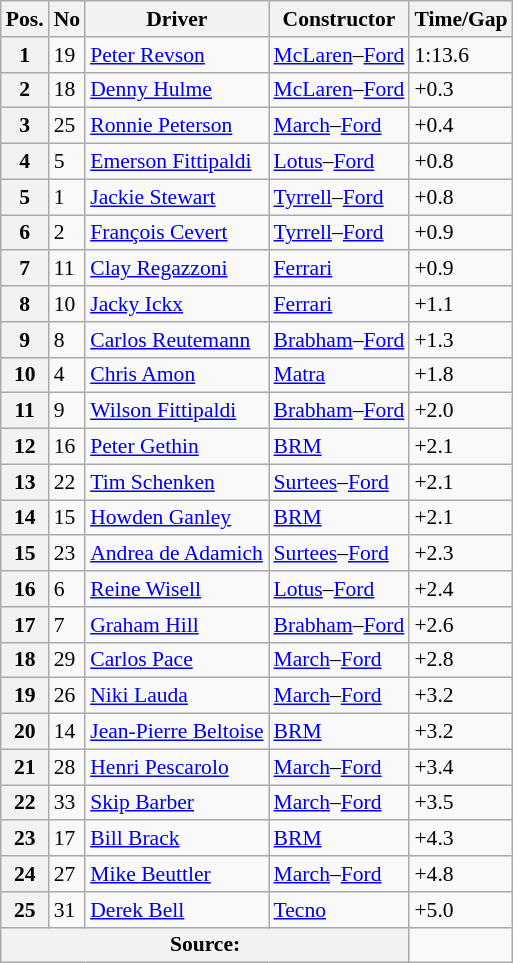<table class="wikitable sortable" style="font-size: 90%;">
<tr>
<th>Pos.</th>
<th>No</th>
<th>Driver</th>
<th>Constructor</th>
<th>Time/Gap</th>
</tr>
<tr>
<th>1</th>
<td>19</td>
<td> <a href='#'>Peter Revson</a></td>
<td><a href='#'>McLaren</a>–<a href='#'>Ford</a></td>
<td>1:13.6</td>
</tr>
<tr>
<th>2</th>
<td>18</td>
<td> <a href='#'>Denny Hulme</a></td>
<td><a href='#'>McLaren</a>–<a href='#'>Ford</a></td>
<td>+0.3</td>
</tr>
<tr>
<th>3</th>
<td>25</td>
<td> <a href='#'>Ronnie Peterson</a></td>
<td><a href='#'>March</a>–<a href='#'>Ford</a></td>
<td>+0.4</td>
</tr>
<tr>
<th>4</th>
<td>5</td>
<td> <a href='#'>Emerson Fittipaldi</a></td>
<td><a href='#'>Lotus</a>–<a href='#'>Ford</a></td>
<td>+0.8</td>
</tr>
<tr>
<th>5</th>
<td>1</td>
<td> <a href='#'>Jackie Stewart</a></td>
<td><a href='#'>Tyrrell</a>–<a href='#'>Ford</a></td>
<td>+0.8</td>
</tr>
<tr>
<th>6</th>
<td>2</td>
<td> <a href='#'>François Cevert</a></td>
<td><a href='#'>Tyrrell</a>–<a href='#'>Ford</a></td>
<td>+0.9</td>
</tr>
<tr>
<th>7</th>
<td>11</td>
<td> <a href='#'>Clay Regazzoni</a></td>
<td><a href='#'>Ferrari</a></td>
<td>+0.9</td>
</tr>
<tr>
<th>8</th>
<td>10</td>
<td> <a href='#'>Jacky Ickx</a></td>
<td><a href='#'>Ferrari</a></td>
<td>+1.1</td>
</tr>
<tr>
<th>9</th>
<td>8</td>
<td> <a href='#'>Carlos Reutemann</a></td>
<td><a href='#'>Brabham</a>–<a href='#'>Ford</a></td>
<td>+1.3</td>
</tr>
<tr>
<th>10</th>
<td>4</td>
<td> <a href='#'>Chris Amon</a></td>
<td><a href='#'>Matra</a></td>
<td>+1.8</td>
</tr>
<tr>
<th>11</th>
<td>9</td>
<td> <a href='#'>Wilson Fittipaldi</a></td>
<td><a href='#'>Brabham</a>–<a href='#'>Ford</a></td>
<td>+2.0</td>
</tr>
<tr>
<th>12</th>
<td>16</td>
<td> <a href='#'>Peter Gethin</a></td>
<td><a href='#'>BRM</a></td>
<td>+2.1</td>
</tr>
<tr>
<th>13</th>
<td>22</td>
<td> <a href='#'>Tim Schenken</a></td>
<td><a href='#'>Surtees</a>–<a href='#'>Ford</a></td>
<td>+2.1</td>
</tr>
<tr>
<th>14</th>
<td>15</td>
<td> <a href='#'>Howden Ganley</a></td>
<td><a href='#'>BRM</a></td>
<td>+2.1</td>
</tr>
<tr>
<th>15</th>
<td>23</td>
<td> <a href='#'>Andrea de Adamich</a></td>
<td><a href='#'>Surtees</a>–<a href='#'>Ford</a></td>
<td>+2.3</td>
</tr>
<tr>
<th>16</th>
<td>6</td>
<td> <a href='#'>Reine Wisell</a></td>
<td><a href='#'>Lotus</a>–<a href='#'>Ford</a></td>
<td>+2.4</td>
</tr>
<tr>
<th>17</th>
<td>7</td>
<td> <a href='#'>Graham Hill</a></td>
<td><a href='#'>Brabham</a>–<a href='#'>Ford</a></td>
<td>+2.6</td>
</tr>
<tr>
<th>18</th>
<td>29</td>
<td> <a href='#'>Carlos Pace</a></td>
<td><a href='#'>March</a>–<a href='#'>Ford</a></td>
<td>+2.8</td>
</tr>
<tr>
<th>19</th>
<td>26</td>
<td> <a href='#'>Niki Lauda</a></td>
<td><a href='#'>March</a>–<a href='#'>Ford</a></td>
<td>+3.2</td>
</tr>
<tr>
<th>20</th>
<td>14</td>
<td> <a href='#'>Jean-Pierre Beltoise</a></td>
<td><a href='#'>BRM</a></td>
<td>+3.2</td>
</tr>
<tr>
<th>21</th>
<td>28</td>
<td> <a href='#'>Henri Pescarolo</a></td>
<td><a href='#'>March</a>–<a href='#'>Ford</a></td>
<td>+3.4</td>
</tr>
<tr>
<th>22</th>
<td>33</td>
<td> <a href='#'>Skip Barber</a></td>
<td><a href='#'>March</a>–<a href='#'>Ford</a></td>
<td>+3.5</td>
</tr>
<tr>
<th>23</th>
<td>17</td>
<td> <a href='#'>Bill Brack</a></td>
<td><a href='#'>BRM</a></td>
<td>+4.3</td>
</tr>
<tr>
<th>24</th>
<td>27</td>
<td> <a href='#'>Mike Beuttler</a></td>
<td><a href='#'>March</a>–<a href='#'>Ford</a></td>
<td>+4.8</td>
</tr>
<tr>
<th>25</th>
<td>31</td>
<td> <a href='#'>Derek Bell</a></td>
<td><a href='#'>Tecno</a></td>
<td>+5.0</td>
</tr>
<tr>
<th colspan=4>Source:</th>
</tr>
</table>
